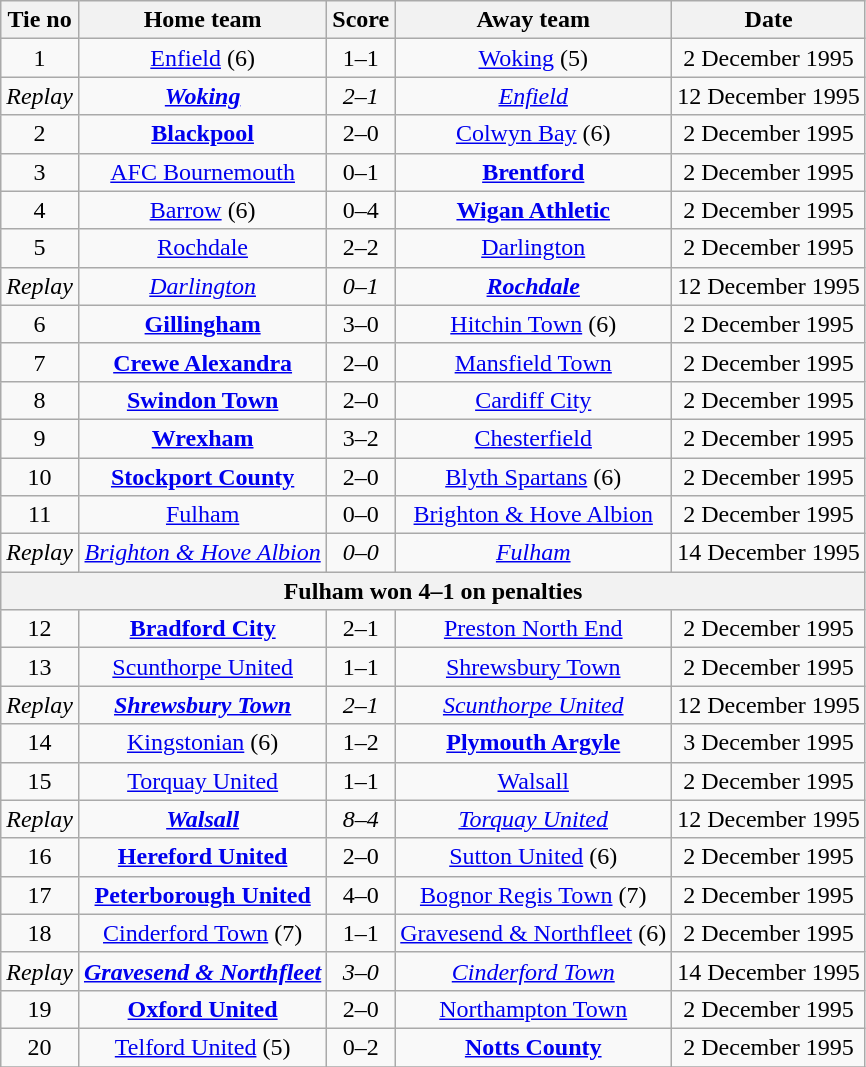<table class="wikitable" style="text-align: center">
<tr>
<th>Tie no</th>
<th>Home team</th>
<th>Score</th>
<th>Away team</th>
<th>Date</th>
</tr>
<tr>
<td>1</td>
<td><a href='#'>Enfield</a> (6)</td>
<td>1–1</td>
<td><a href='#'>Woking</a> (5)</td>
<td>2 December 1995</td>
</tr>
<tr>
<td><em>Replay</em></td>
<td><strong><em><a href='#'>Woking</a></em></strong></td>
<td><em>2–1</em></td>
<td><em><a href='#'>Enfield</a></em></td>
<td>12 December 1995</td>
</tr>
<tr>
<td>2</td>
<td><strong><a href='#'>Blackpool</a></strong></td>
<td>2–0</td>
<td><a href='#'>Colwyn Bay</a> (6)</td>
<td>2 December 1995</td>
</tr>
<tr>
<td>3</td>
<td><a href='#'>AFC Bournemouth</a></td>
<td>0–1</td>
<td><strong><a href='#'>Brentford</a></strong></td>
<td>2 December 1995</td>
</tr>
<tr>
<td>4</td>
<td><a href='#'>Barrow</a> (6)</td>
<td>0–4</td>
<td><strong><a href='#'>Wigan Athletic</a></strong></td>
<td>2 December 1995</td>
</tr>
<tr>
<td>5</td>
<td><a href='#'>Rochdale</a></td>
<td>2–2</td>
<td><a href='#'>Darlington</a></td>
<td>2 December 1995</td>
</tr>
<tr>
<td><em>Replay</em></td>
<td><em><a href='#'>Darlington</a></em></td>
<td><em>0–1</em></td>
<td><strong><em><a href='#'>Rochdale</a></em></strong></td>
<td>12 December 1995</td>
</tr>
<tr>
<td>6</td>
<td><strong><a href='#'>Gillingham</a></strong></td>
<td>3–0</td>
<td><a href='#'>Hitchin Town</a> (6)</td>
<td>2 December 1995</td>
</tr>
<tr>
<td>7</td>
<td><strong><a href='#'>Crewe Alexandra</a></strong></td>
<td>2–0</td>
<td><a href='#'>Mansfield Town</a></td>
<td>2 December 1995</td>
</tr>
<tr>
<td>8</td>
<td><strong><a href='#'>Swindon Town</a></strong></td>
<td>2–0</td>
<td><a href='#'>Cardiff City</a></td>
<td>2 December 1995</td>
</tr>
<tr>
<td>9</td>
<td><strong><a href='#'>Wrexham</a></strong></td>
<td>3–2</td>
<td><a href='#'>Chesterfield</a></td>
<td>2 December 1995</td>
</tr>
<tr>
<td>10</td>
<td><strong><a href='#'>Stockport County</a></strong></td>
<td>2–0</td>
<td><a href='#'>Blyth Spartans</a> (6)</td>
<td>2 December 1995</td>
</tr>
<tr>
<td>11</td>
<td><a href='#'>Fulham</a></td>
<td>0–0</td>
<td><a href='#'>Brighton & Hove Albion</a></td>
<td>2 December 1995</td>
</tr>
<tr>
<td><em>Replay</em></td>
<td><em><a href='#'>Brighton & Hove Albion</a></em></td>
<td><em>0–0</em></td>
<td><em><a href='#'>Fulham</a></em></td>
<td>14 December 1995</td>
</tr>
<tr>
<th colspan=5>Fulham won 4–1 on penalties</th>
</tr>
<tr>
<td>12</td>
<td><strong><a href='#'>Bradford City</a></strong></td>
<td>2–1</td>
<td><a href='#'>Preston North End</a></td>
<td>2 December 1995</td>
</tr>
<tr>
<td>13</td>
<td><a href='#'>Scunthorpe United</a></td>
<td>1–1</td>
<td><a href='#'>Shrewsbury Town</a></td>
<td>2 December 1995</td>
</tr>
<tr>
<td><em>Replay</em></td>
<td><strong><em><a href='#'>Shrewsbury Town</a></em></strong></td>
<td><em>2–1</em></td>
<td><em><a href='#'>Scunthorpe United</a></em></td>
<td>12 December 1995</td>
</tr>
<tr>
<td>14</td>
<td><a href='#'>Kingstonian</a> (6)</td>
<td>1–2</td>
<td><strong><a href='#'>Plymouth Argyle</a></strong></td>
<td>3 December 1995</td>
</tr>
<tr>
<td>15</td>
<td><a href='#'>Torquay United</a></td>
<td>1–1</td>
<td><a href='#'>Walsall</a></td>
<td>2 December 1995</td>
</tr>
<tr>
<td><em>Replay</em></td>
<td><strong><em><a href='#'>Walsall</a></em></strong></td>
<td><em>8–4</em></td>
<td><em><a href='#'>Torquay United</a></em></td>
<td>12 December 1995</td>
</tr>
<tr>
<td>16</td>
<td><strong><a href='#'>Hereford United</a></strong></td>
<td>2–0</td>
<td><a href='#'>Sutton United</a> (6)</td>
<td>2 December 1995</td>
</tr>
<tr>
<td>17</td>
<td><strong><a href='#'>Peterborough United</a></strong></td>
<td>4–0</td>
<td><a href='#'>Bognor Regis Town</a> (7)</td>
<td>2 December 1995</td>
</tr>
<tr>
<td>18</td>
<td><a href='#'>Cinderford Town</a> (7)</td>
<td>1–1</td>
<td><a href='#'>Gravesend & Northfleet</a> (6)</td>
<td>2 December 1995</td>
</tr>
<tr>
<td><em>Replay</em></td>
<td><strong><em><a href='#'>Gravesend & Northfleet</a></em></strong></td>
<td><em>3–0</em></td>
<td><em><a href='#'>Cinderford Town</a></em></td>
<td>14 December 1995</td>
</tr>
<tr>
<td>19</td>
<td><strong><a href='#'>Oxford United</a></strong></td>
<td>2–0</td>
<td><a href='#'>Northampton Town</a></td>
<td>2 December 1995</td>
</tr>
<tr>
<td>20</td>
<td><a href='#'>Telford United</a> (5)</td>
<td>0–2</td>
<td><strong><a href='#'>Notts County</a></strong></td>
<td>2 December 1995</td>
</tr>
<tr>
</tr>
</table>
